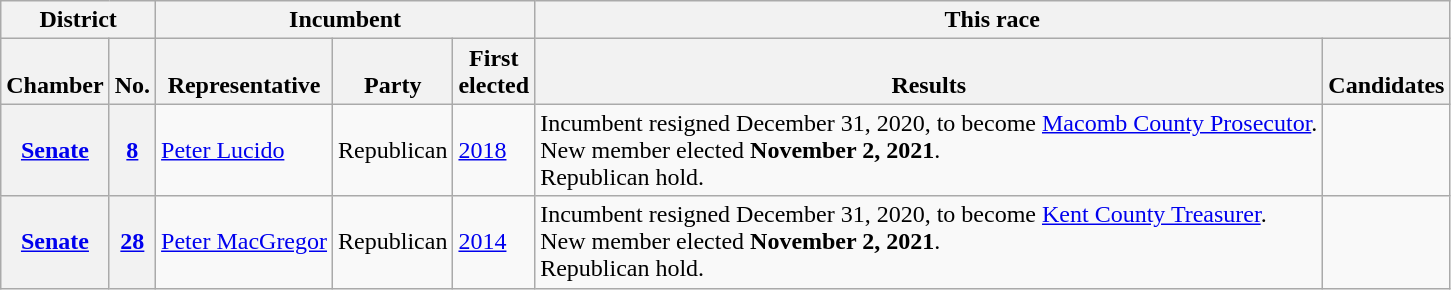<table class="wikitable sortable">
<tr valign=bottom>
<th colspan="2">District</th>
<th colspan="3">Incumbent</th>
<th colspan="2">This race</th>
</tr>
<tr valign=bottom>
<th>Chamber</th>
<th>No.</th>
<th>Representative</th>
<th>Party</th>
<th>First<br>elected</th>
<th>Results</th>
<th>Candidates</th>
</tr>
<tr>
<th><a href='#'>Senate</a></th>
<th><a href='#'>8</a></th>
<td><a href='#'>Peter Lucido</a></td>
<td>Republican</td>
<td><a href='#'>2018</a></td>
<td>Incumbent resigned December 31, 2020, to become <a href='#'>Macomb County Prosecutor</a>.<br>New member elected <strong>November 2, 2021</strong>.<br>Republican hold.</td>
<td nowrap></td>
</tr>
<tr>
<th><a href='#'>Senate</a></th>
<th><a href='#'>28</a></th>
<td><a href='#'>Peter MacGregor</a></td>
<td>Republican</td>
<td><a href='#'>2014</a></td>
<td>Incumbent resigned December 31, 2020, to become <a href='#'>Kent County Treasurer</a>.<br>New member elected <strong>November 2, 2021</strong>.<br>Republican hold.</td>
<td nowrap></td>
</tr>
</table>
